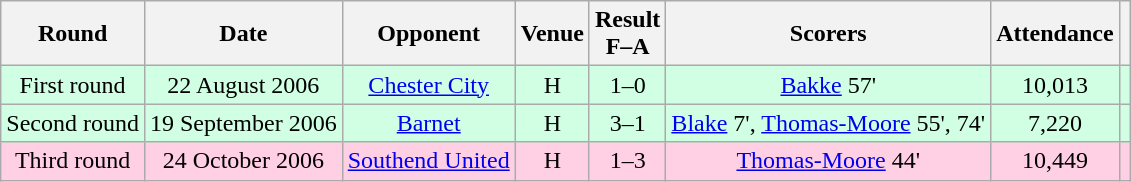<table class="wikitable sortable" style="text-align:center">
<tr>
<th>Round</th>
<th>Date</th>
<th>Opponent</th>
<th>Venue</th>
<th>Result<br>F–A</th>
<th class="unsortable">Scorers</th>
<th>Attendance</th>
<th class="unsortable"></th>
</tr>
<tr bgcolor="#d0ffe3">
<td>First round</td>
<td>22 August 2006</td>
<td><a href='#'>Chester City</a></td>
<td>H</td>
<td>1–0</td>
<td><a href='#'>Bakke</a> 57'</td>
<td>10,013</td>
<td></td>
</tr>
<tr bgcolor="#d0ffe3">
<td>Second round</td>
<td>19 September 2006</td>
<td><a href='#'>Barnet</a></td>
<td>H</td>
<td>3–1</td>
<td><a href='#'>Blake</a> 7', <a href='#'>Thomas-Moore</a> 55', 74'</td>
<td>7,220</td>
<td></td>
</tr>
<tr bgcolor="#ffd0e3">
<td>Third round</td>
<td>24 October 2006</td>
<td><a href='#'>Southend United</a></td>
<td>H</td>
<td>1–3</td>
<td><a href='#'>Thomas-Moore</a> 44'</td>
<td>10,449</td>
<td></td>
</tr>
</table>
